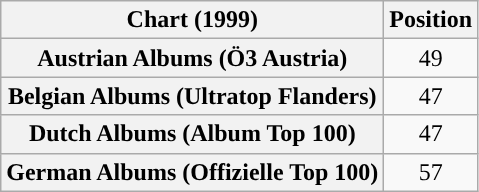<table class="wikitable sortable plainrowheaders">
<tr>
<th>Chart (1999)</th>
<th>Position</th>
</tr>
<tr>
<th scope="row">Austrian Albums (Ö3 Austria)</th>
<td align="center">49</td>
</tr>
<tr>
<th scope="row">Belgian Albums (Ultratop Flanders)</th>
<td align="center">47</td>
</tr>
<tr>
<th scope="row">Dutch Albums (Album Top 100)</th>
<td align="center">47</td>
</tr>
<tr>
<th scope="row">German Albums (Offizielle Top 100)</th>
<td align="center">57</td>
</tr>
</table>
